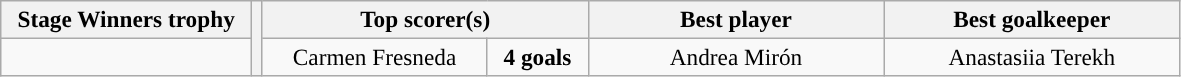<table class="wikitable" style="text-align: center; font-size: 97%;">
<tr>
<th width=160>Stage Winners trophy</th>
<th rowspan=2></th>
<th colspan=2 width=210>Top scorer(s)</th>
<th width=190>Best player</th>
<th width=190>Best goalkeeper</th>
</tr>
<tr align=center style="background:">
<td style="text-align:center;"></td>
<td> Carmen Fresneda</td>
<td><strong>4 goals</strong></td>
<td> Andrea Mirón</td>
<td> Anastasiia Terekh</td>
</tr>
</table>
